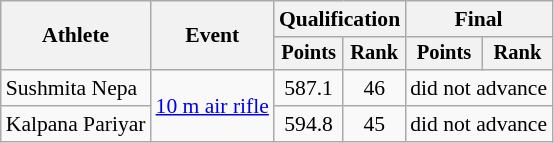<table class=wikitable style=font-size:90%;text-align:center>
<tr>
<th rowspan="2">Athlete</th>
<th rowspan="2">Event</th>
<th colspan=2>Qualification</th>
<th colspan=2>Final</th>
</tr>
<tr style="font-size:95%">
<th>Points</th>
<th>Rank</th>
<th>Points</th>
<th>Rank</th>
</tr>
<tr>
<td align=left>Sushmita Nepa</td>
<td align=left rowspan=2><a href='#'>10 m air rifle</a></td>
<td>587.1</td>
<td>46</td>
<td colspan=2>did not advance</td>
</tr>
<tr>
<td align=left>Kalpana Pariyar</td>
<td>594.8</td>
<td>45</td>
<td colspan=2>did not advance</td>
</tr>
</table>
